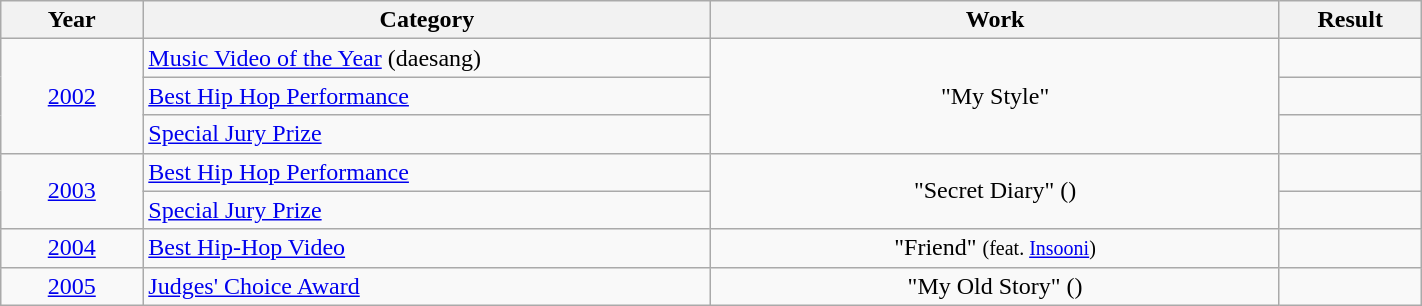<table | width="75%" class="wikitable sortable">
<tr>
<th width="10%">Year</th>
<th width="40%">Category</th>
<th width="40%">Work</th>
<th width="10%">Result</th>
</tr>
<tr>
<td rowspan=3 align=center><a href='#'>2002</a></td>
<td><a href='#'>Music Video of the Year</a> (daesang)</td>
<td rowspan=3 align=center>"My Style"</td>
<td></td>
</tr>
<tr>
<td><a href='#'>Best Hip Hop Performance</a></td>
<td></td>
</tr>
<tr>
<td><a href='#'>Special Jury Prize</a></td>
<td></td>
</tr>
<tr>
<td rowspan=2 align=center><a href='#'>2003</a></td>
<td><a href='#'>Best Hip Hop Performance</a></td>
<td rowspan=2 align=center>"Secret Diary" ()</td>
<td></td>
</tr>
<tr>
<td><a href='#'>Special Jury Prize</a></td>
<td></td>
</tr>
<tr>
<td align="center"><a href='#'>2004</a></td>
<td><a href='#'>Best Hip-Hop Video</a></td>
<td align="center">"Friend" <small>(feat. <a href='#'>Insooni</a>)</small></td>
<td></td>
</tr>
<tr>
<td align="center"><a href='#'>2005</a></td>
<td><a href='#'>Judges' Choice Award</a></td>
<td align="center">"My Old Story" ()</td>
<td></td>
</tr>
</table>
